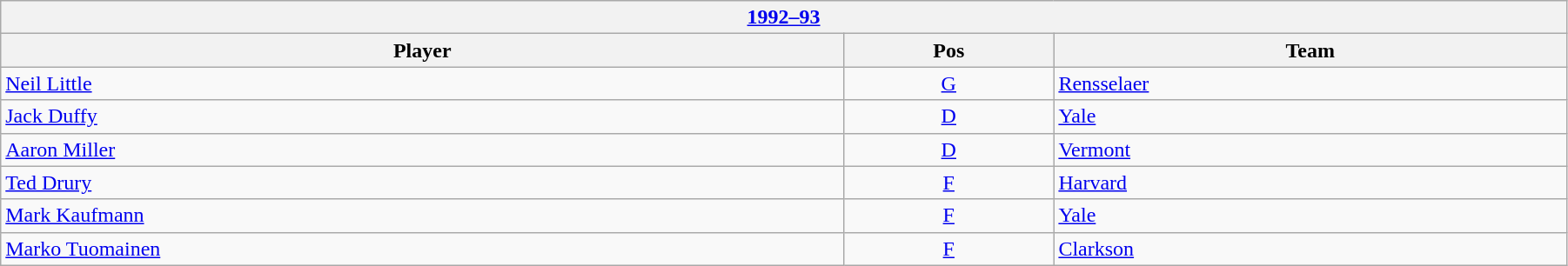<table class="wikitable" width=95%>
<tr>
<th colspan=3><a href='#'>1992–93</a></th>
</tr>
<tr>
<th>Player</th>
<th>Pos</th>
<th>Team</th>
</tr>
<tr>
<td><a href='#'>Neil Little</a></td>
<td align=center><a href='#'>G</a></td>
<td><a href='#'>Rensselaer</a></td>
</tr>
<tr>
<td><a href='#'>Jack Duffy</a></td>
<td align=center><a href='#'>D</a></td>
<td><a href='#'>Yale</a></td>
</tr>
<tr>
<td><a href='#'>Aaron Miller</a></td>
<td align=center><a href='#'>D</a></td>
<td><a href='#'>Vermont</a></td>
</tr>
<tr>
<td><a href='#'>Ted Drury</a></td>
<td align=center><a href='#'>F</a></td>
<td><a href='#'>Harvard</a></td>
</tr>
<tr>
<td><a href='#'>Mark Kaufmann</a></td>
<td align=center><a href='#'>F</a></td>
<td><a href='#'>Yale</a></td>
</tr>
<tr>
<td><a href='#'>Marko Tuomainen</a></td>
<td align=center><a href='#'>F</a></td>
<td><a href='#'>Clarkson</a></td>
</tr>
</table>
